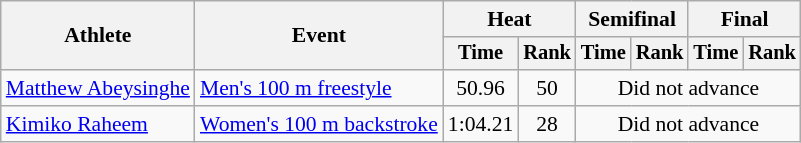<table class=wikitable style="font-size:90%">
<tr>
<th rowspan="2">Athlete</th>
<th rowspan="2">Event</th>
<th colspan="2">Heat</th>
<th colspan="2">Semifinal</th>
<th colspan="2">Final</th>
</tr>
<tr style="font-size:95%">
<th>Time</th>
<th>Rank</th>
<th>Time</th>
<th>Rank</th>
<th>Time</th>
<th>Rank</th>
</tr>
<tr align=center>
<td align=left><a href='#'>Matthew Abeysinghe</a></td>
<td align=left><a href='#'>Men's 100 m freestyle</a></td>
<td>50.96</td>
<td>50</td>
<td colspan=4>Did not advance</td>
</tr>
<tr align=center>
<td align=left><a href='#'>Kimiko Raheem</a></td>
<td align=left><a href='#'>Women's 100 m backstroke</a></td>
<td>1:04.21</td>
<td>28</td>
<td colspan=4>Did not advance</td>
</tr>
</table>
